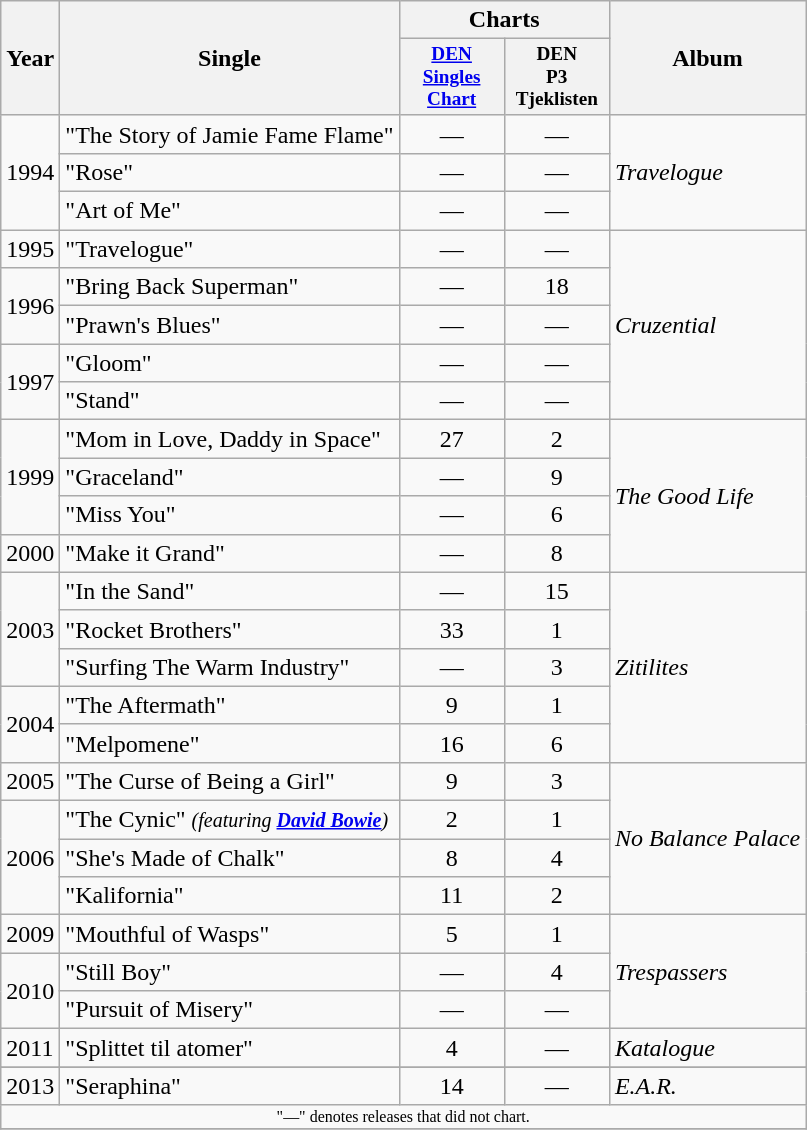<table class="wikitable">
<tr>
<th rowspan="2">Year</th>
<th rowspan="2">Single</th>
<th colspan="2">Charts</th>
<th rowspan="2">Album</th>
</tr>
<tr>
<th style="width:5em;font-size:80%"><a href='#'>DEN Singles Chart</a><br></th>
<th style="width:5em;font-size:80%">DEN <br>P3 Tjeklisten<br></th>
</tr>
<tr>
<td rowspan="3">1994</td>
<td>"The Story of Jamie Fame Flame"</td>
<td align="center">—</td>
<td align="center">—</td>
<td rowspan="3"><em>Travelogue</em></td>
</tr>
<tr>
<td>"Rose"</td>
<td align="center">—</td>
<td align="center">—</td>
</tr>
<tr>
<td>"Art of Me"</td>
<td align="center">—</td>
<td align="center">—</td>
</tr>
<tr>
<td rowspan="1">1995</td>
<td>"Travelogue"</td>
<td align="center">—</td>
<td align="center">—</td>
<td rowspan="5"><em>Cruzential</em></td>
</tr>
<tr>
<td rowspan="2">1996</td>
<td>"Bring Back Superman"</td>
<td align="center">—</td>
<td align="center">18</td>
</tr>
<tr>
<td>"Prawn's Blues"</td>
<td align="center">—</td>
<td align="center">—</td>
</tr>
<tr>
<td rowspan="2">1997</td>
<td>"Gloom"</td>
<td align="center">—</td>
<td align="center">—</td>
</tr>
<tr>
<td>"Stand"</td>
<td align="center">—</td>
<td align="center">—</td>
</tr>
<tr>
<td rowspan="3">1999</td>
<td>"Mom in Love, Daddy in Space"</td>
<td align="center">27</td>
<td align="center">2</td>
<td rowspan="4"><em>The Good Life</em></td>
</tr>
<tr>
<td>"Graceland"</td>
<td align="center">—</td>
<td align="center">9</td>
</tr>
<tr>
<td>"Miss You"</td>
<td align="center">—</td>
<td align="center">6</td>
</tr>
<tr>
<td rowspan="1">2000</td>
<td>"Make it Grand"</td>
<td align="center">—</td>
<td align="center">8</td>
</tr>
<tr>
<td rowspan="3">2003</td>
<td>"In the Sand"</td>
<td align="center">—</td>
<td align="center">15</td>
<td rowspan="5"><em>Zitilites</em></td>
</tr>
<tr>
<td>"Rocket Brothers"</td>
<td align="center">33</td>
<td align="center">1</td>
</tr>
<tr>
<td>"Surfing The Warm Industry"</td>
<td align="center">—</td>
<td align="center">3</td>
</tr>
<tr>
<td rowspan="2">2004</td>
<td>"The Aftermath"</td>
<td align="center">9</td>
<td align="center">1</td>
</tr>
<tr>
<td>"Melpomene"</td>
<td align="center">16</td>
<td align="center">6</td>
</tr>
<tr>
<td rowspan="1">2005</td>
<td>"The Curse of Being a Girl"</td>
<td align="center">9</td>
<td align="center">3</td>
<td rowspan="4"><em>No Balance Palace</em></td>
</tr>
<tr>
<td rowspan="3">2006</td>
<td>"The Cynic" <small><em>(featuring <strong><a href='#'>David Bowie</a></strong>)</em></small></td>
<td align="center">2</td>
<td align="center">1</td>
</tr>
<tr>
<td>"She's Made of Chalk"</td>
<td align="center">8</td>
<td align="center">4</td>
</tr>
<tr>
<td>"Kalifornia"</td>
<td align="center">11</td>
<td align="center">2</td>
</tr>
<tr>
<td rowspan="1">2009</td>
<td>"Mouthful of Wasps"</td>
<td align="center">5</td>
<td align="center">1</td>
<td rowspan="3"><em>Trespassers</em></td>
</tr>
<tr>
<td rowspan="2">2010</td>
<td>"Still Boy"</td>
<td align="center">—</td>
<td align="center">4</td>
</tr>
<tr>
<td>"Pursuit of Misery"</td>
<td align="center">—</td>
<td align="center">—</td>
</tr>
<tr>
<td>2011</td>
<td>"Splittet til atomer"</td>
<td align="center">4</td>
<td align="center">—</td>
<td><em>Katalogue</em></td>
</tr>
<tr>
</tr>
<tr>
<td>2013</td>
<td>"Seraphina"</td>
<td align="center">14</td>
<td align="center">—</td>
<td><em>E.A.R.</em></td>
</tr>
<tr>
<td align="center" colspan="21" style="font-size: 8pt">"—" denotes releases that did not chart.</td>
</tr>
<tr>
</tr>
</table>
